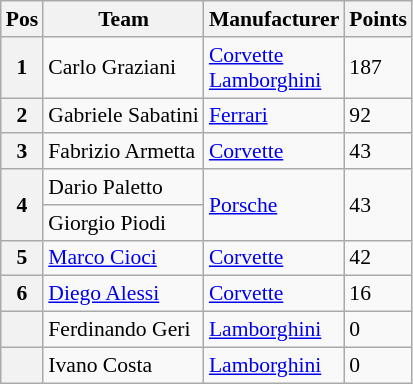<table class="wikitable" style="font-size: 90%">
<tr>
<th>Pos</th>
<th>Team</th>
<th>Manufacturer</th>
<th>Points</th>
</tr>
<tr>
<th>1</th>
<td> Carlo Graziani</td>
<td><a href='#'>Corvette</a><br><a href='#'>Lamborghini</a></td>
<td>187</td>
</tr>
<tr>
<th>2</th>
<td> Gabriele Sabatini</td>
<td><a href='#'>Ferrari</a></td>
<td>92</td>
</tr>
<tr>
<th>3</th>
<td> Fabrizio Armetta</td>
<td><a href='#'>Corvette</a></td>
<td>43</td>
</tr>
<tr>
<th rowspan=2>4</th>
<td> Dario Paletto</td>
<td rowspan=2><a href='#'>Porsche</a></td>
<td rowspan=2>43</td>
</tr>
<tr>
<td> Giorgio Piodi</td>
</tr>
<tr>
<th>5</th>
<td> <a href='#'>Marco Cioci</a></td>
<td><a href='#'>Corvette</a></td>
<td>42</td>
</tr>
<tr>
<th>6</th>
<td> <a href='#'>Diego Alessi</a></td>
<td><a href='#'>Corvette</a></td>
<td>16</td>
</tr>
<tr>
<th></th>
<td> Ferdinando Geri</td>
<td><a href='#'>Lamborghini</a></td>
<td>0</td>
</tr>
<tr>
<th></th>
<td> Ivano Costa</td>
<td><a href='#'>Lamborghini</a></td>
<td>0</td>
</tr>
</table>
